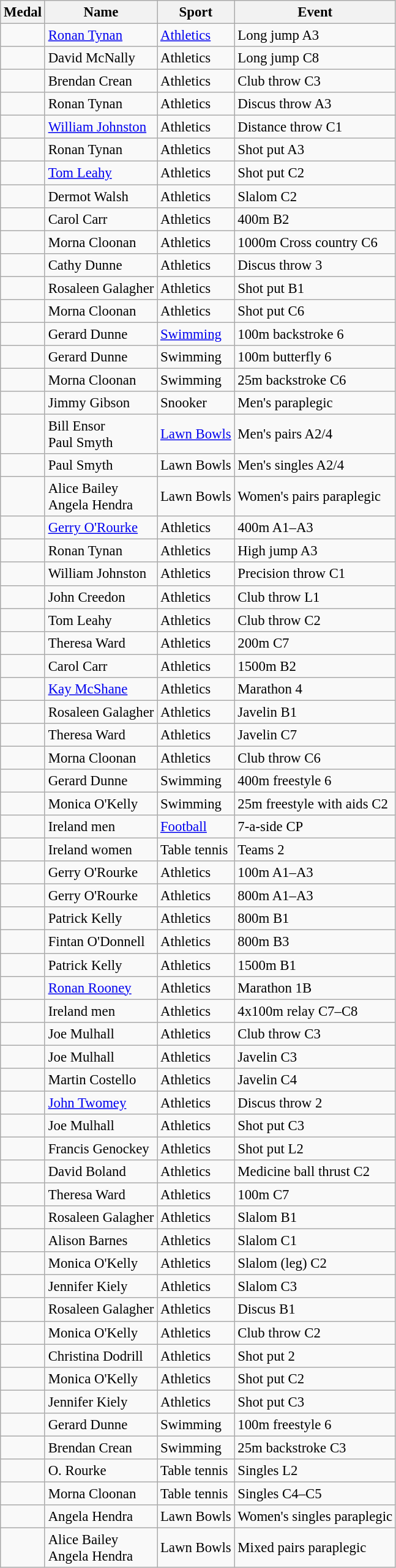<table class="wikitable sortable" style="font-size:95%">
<tr>
<th>Medal</th>
<th>Name</th>
<th>Sport</th>
<th>Event</th>
</tr>
<tr>
<td></td>
<td><a href='#'>Ronan Tynan</a></td>
<td><a href='#'>Athletics</a></td>
<td>Long jump A3</td>
</tr>
<tr>
<td></td>
<td>David McNally</td>
<td>Athletics</td>
<td>Long jump C8</td>
</tr>
<tr>
<td></td>
<td>Brendan Crean</td>
<td>Athletics</td>
<td>Club throw C3</td>
</tr>
<tr>
<td></td>
<td>Ronan Tynan</td>
<td>Athletics</td>
<td>Discus throw A3</td>
</tr>
<tr>
<td></td>
<td><a href='#'>William Johnston</a></td>
<td>Athletics</td>
<td>Distance throw C1</td>
</tr>
<tr>
<td></td>
<td>Ronan Tynan</td>
<td>Athletics</td>
<td>Shot put A3</td>
</tr>
<tr>
<td></td>
<td><a href='#'>Tom Leahy</a></td>
<td>Athletics</td>
<td>Shot put C2</td>
</tr>
<tr>
<td></td>
<td>Dermot Walsh</td>
<td>Athletics</td>
<td>Slalom C2</td>
</tr>
<tr>
<td></td>
<td>Carol Carr</td>
<td>Athletics</td>
<td>400m B2</td>
</tr>
<tr>
<td></td>
<td>Morna Cloonan</td>
<td>Athletics</td>
<td>1000m Cross country C6</td>
</tr>
<tr>
<td></td>
<td>Cathy Dunne</td>
<td>Athletics</td>
<td>Discus throw 3</td>
</tr>
<tr>
<td></td>
<td>Rosaleen Galagher</td>
<td>Athletics</td>
<td>Shot put B1</td>
</tr>
<tr>
<td></td>
<td>Morna Cloonan</td>
<td>Athletics</td>
<td>Shot put C6</td>
</tr>
<tr>
<td></td>
<td>Gerard Dunne</td>
<td><a href='#'>Swimming</a></td>
<td>100m backstroke 6</td>
</tr>
<tr>
<td></td>
<td>Gerard Dunne</td>
<td>Swimming</td>
<td>100m butterfly 6</td>
</tr>
<tr>
<td></td>
<td>Morna Cloonan</td>
<td>Swimming</td>
<td>25m backstroke C6</td>
</tr>
<tr>
<td></td>
<td>Jimmy Gibson</td>
<td>Snooker</td>
<td>Men's paraplegic</td>
</tr>
<tr>
<td></td>
<td>Bill Ensor <br> Paul Smyth</td>
<td><a href='#'>Lawn Bowls</a></td>
<td>Men's pairs A2/4</td>
</tr>
<tr>
<td></td>
<td>Paul Smyth</td>
<td>Lawn Bowls</td>
<td>Men's singles A2/4</td>
</tr>
<tr>
<td></td>
<td>Alice Bailey <br> Angela Hendra</td>
<td>Lawn Bowls</td>
<td>Women's pairs paraplegic</td>
</tr>
<tr>
<td></td>
<td><a href='#'>Gerry O'Rourke</a></td>
<td>Athletics</td>
<td>400m A1–A3</td>
</tr>
<tr>
<td></td>
<td>Ronan Tynan</td>
<td>Athletics</td>
<td>High jump A3</td>
</tr>
<tr>
<td></td>
<td>William Johnston</td>
<td>Athletics</td>
<td>Precision throw C1</td>
</tr>
<tr>
<td></td>
<td>John Creedon</td>
<td>Athletics</td>
<td>Club throw L1</td>
</tr>
<tr>
<td></td>
<td>Tom Leahy</td>
<td>Athletics</td>
<td>Club throw C2</td>
</tr>
<tr>
<td></td>
<td>Theresa Ward</td>
<td>Athletics</td>
<td>200m C7</td>
</tr>
<tr>
<td></td>
<td>Carol Carr</td>
<td>Athletics</td>
<td>1500m B2</td>
</tr>
<tr>
<td></td>
<td><a href='#'>Kay McShane</a></td>
<td>Athletics</td>
<td>Marathon 4</td>
</tr>
<tr>
<td></td>
<td>Rosaleen Galagher</td>
<td>Athletics</td>
<td>Javelin B1</td>
</tr>
<tr>
<td></td>
<td>Theresa Ward</td>
<td>Athletics</td>
<td>Javelin C7</td>
</tr>
<tr>
<td></td>
<td>Morna Cloonan</td>
<td>Athletics</td>
<td>Club throw C6</td>
</tr>
<tr>
<td></td>
<td>Gerard Dunne</td>
<td>Swimming</td>
<td>400m freestyle 6</td>
</tr>
<tr>
<td></td>
<td>Monica O'Kelly</td>
<td>Swimming</td>
<td>25m freestyle with aids C2</td>
</tr>
<tr>
<td></td>
<td>Ireland men</td>
<td><a href='#'>Football</a></td>
<td>7-a-side CP</td>
</tr>
<tr>
<td></td>
<td>Ireland women</td>
<td>Table tennis</td>
<td>Teams 2</td>
</tr>
<tr>
<td></td>
<td>Gerry O'Rourke</td>
<td>Athletics</td>
<td>100m A1–A3</td>
</tr>
<tr>
<td></td>
<td>Gerry O'Rourke</td>
<td>Athletics</td>
<td>800m A1–A3</td>
</tr>
<tr>
<td></td>
<td>Patrick Kelly</td>
<td>Athletics</td>
<td>800m B1</td>
</tr>
<tr>
<td></td>
<td>Fintan O'Donnell</td>
<td>Athletics</td>
<td>800m B3</td>
</tr>
<tr>
<td></td>
<td>Patrick Kelly</td>
<td>Athletics</td>
<td>1500m B1</td>
</tr>
<tr>
<td></td>
<td><a href='#'>Ronan Rooney</a></td>
<td>Athletics</td>
<td>Marathon 1B</td>
</tr>
<tr>
<td></td>
<td>Ireland men</td>
<td>Athletics</td>
<td>4x100m relay C7–C8</td>
</tr>
<tr>
<td></td>
<td>Joe Mulhall</td>
<td>Athletics</td>
<td>Club throw C3</td>
</tr>
<tr>
<td></td>
<td>Joe Mulhall</td>
<td>Athletics</td>
<td>Javelin C3</td>
</tr>
<tr>
<td></td>
<td>Martin Costello</td>
<td>Athletics</td>
<td>Javelin C4</td>
</tr>
<tr>
<td></td>
<td><a href='#'>John Twomey</a></td>
<td>Athletics</td>
<td>Discus throw 2</td>
</tr>
<tr>
<td></td>
<td>Joe Mulhall</td>
<td>Athletics</td>
<td>Shot put C3</td>
</tr>
<tr>
<td></td>
<td>Francis Genockey</td>
<td>Athletics</td>
<td>Shot put L2</td>
</tr>
<tr>
<td></td>
<td>David Boland</td>
<td>Athletics</td>
<td>Medicine ball thrust C2</td>
</tr>
<tr>
<td></td>
<td>Theresa Ward</td>
<td>Athletics</td>
<td>100m C7</td>
</tr>
<tr>
<td></td>
<td>Rosaleen Galagher</td>
<td>Athletics</td>
<td>Slalom B1</td>
</tr>
<tr>
<td></td>
<td>Alison Barnes</td>
<td>Athletics</td>
<td>Slalom C1</td>
</tr>
<tr>
<td></td>
<td>Monica O'Kelly</td>
<td>Athletics</td>
<td>Slalom (leg) C2</td>
</tr>
<tr>
<td></td>
<td>Jennifer Kiely</td>
<td>Athletics</td>
<td>Slalom C3</td>
</tr>
<tr>
<td></td>
<td>Rosaleen Galagher</td>
<td>Athletics</td>
<td>Discus B1</td>
</tr>
<tr>
<td></td>
<td>Monica O'Kelly</td>
<td>Athletics</td>
<td>Club throw C2</td>
</tr>
<tr>
<td></td>
<td>Christina Dodrill</td>
<td>Athletics</td>
<td>Shot put 2</td>
</tr>
<tr>
<td></td>
<td>Monica O'Kelly</td>
<td>Athletics</td>
<td>Shot put C2</td>
</tr>
<tr>
<td></td>
<td>Jennifer Kiely</td>
<td>Athletics</td>
<td>Shot put C3</td>
</tr>
<tr>
<td></td>
<td>Gerard Dunne</td>
<td>Swimming</td>
<td>100m freestyle 6</td>
</tr>
<tr>
<td></td>
<td>Brendan Crean</td>
<td>Swimming</td>
<td>25m backstroke C3</td>
</tr>
<tr>
<td></td>
<td>O. Rourke</td>
<td>Table tennis</td>
<td>Singles L2</td>
</tr>
<tr>
<td></td>
<td>Morna Cloonan</td>
<td>Table tennis</td>
<td>Singles C4–C5</td>
</tr>
<tr>
<td></td>
<td>Angela Hendra</td>
<td>Lawn Bowls</td>
<td>Women's singles paraplegic</td>
</tr>
<tr>
<td></td>
<td>Alice Bailey<br>Angela Hendra</td>
<td>Lawn Bowls</td>
<td>Mixed pairs paraplegic</td>
</tr>
</table>
